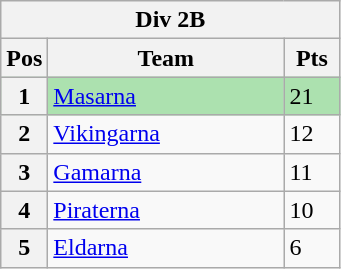<table class="wikitable">
<tr>
<th colspan="3">Div 2B</th>
</tr>
<tr>
<th width=20>Pos</th>
<th width=150>Team</th>
<th width=30>Pts</th>
</tr>
<tr style="background:#ACE1AF;">
<th>1</th>
<td><a href='#'>Masarna</a></td>
<td>21</td>
</tr>
<tr>
<th>2</th>
<td><a href='#'>Vikingarna</a></td>
<td>12</td>
</tr>
<tr>
<th>3</th>
<td><a href='#'>Gamarna</a></td>
<td>11</td>
</tr>
<tr>
<th>4</th>
<td><a href='#'>Piraterna</a></td>
<td>10</td>
</tr>
<tr>
<th>5</th>
<td><a href='#'>Eldarna</a></td>
<td>6</td>
</tr>
</table>
